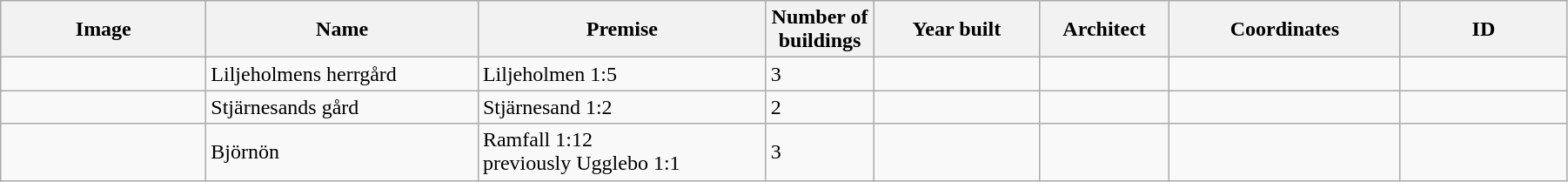<table class="wikitable" width="95%">
<tr>
<th width="150">Image</th>
<th>Name</th>
<th>Premise</th>
<th width="75">Number of<br>buildings</th>
<th width="120">Year built</th>
<th>Architect</th>
<th width="170">Coordinates</th>
<th width="120">ID</th>
</tr>
<tr>
<td></td>
<td Liljeholmen, Boxholm>Liljeholmens herrgård</td>
<td>Liljeholmen 1:5</td>
<td>3</td>
<td></td>
<td></td>
<td></td>
<td></td>
</tr>
<tr>
<td></td>
<td>Stjärnesands gård</td>
<td>Stjärnesand 1:2</td>
<td>2</td>
<td></td>
<td></td>
<td></td>
<td></td>
</tr>
<tr>
<td></td>
<td Björnön, Malexander>Björnön</td>
<td>Ramfall 1:12<br>previously Ugglebo 1:1</td>
<td>3</td>
<td></td>
<td></td>
<td></td>
<td></td>
</tr>
</table>
